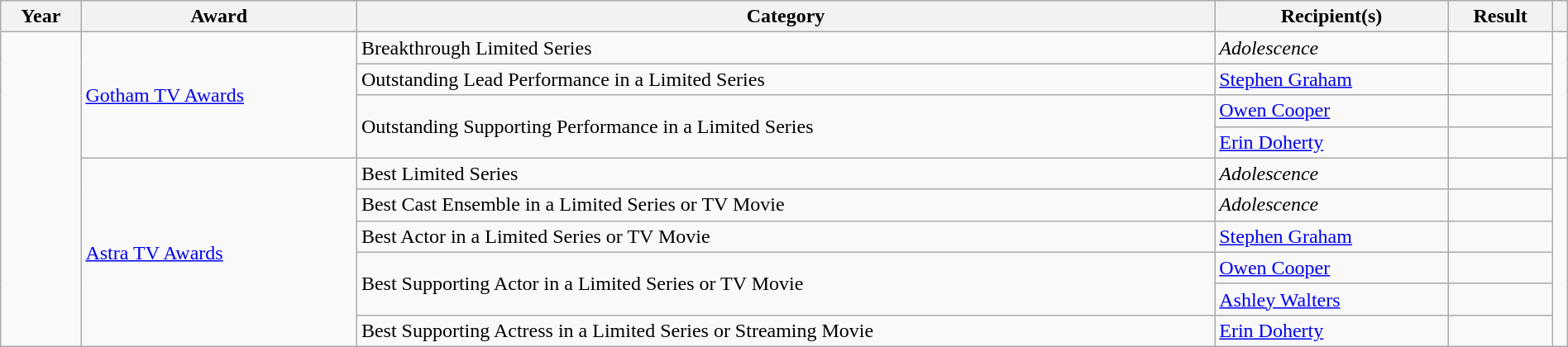<table class="wikitable sortable plainrowheaders" style="width: 100%;">
<tr>
<th scope="col">Year</th>
<th scope="col">Award</th>
<th scope="col">Category</th>
<th scope="col">Recipient(s)</th>
<th scope="col">Result</th>
<th scope="col" class="unsortable"></th>
</tr>
<tr>
<td rowspan="10"></td>
<td rowspan="4"><a href='#'>Gotham TV Awards</a></td>
<td>Breakthrough Limited Series</td>
<td><em>Adolescence</em></td>
<td></td>
<td align="center" rowspan="4"></td>
</tr>
<tr>
<td>Outstanding Lead Performance in a Limited Series</td>
<td><a href='#'>Stephen Graham</a></td>
<td></td>
</tr>
<tr>
<td rowspan="2">Outstanding Supporting Performance in a Limited Series</td>
<td><a href='#'>Owen Cooper</a></td>
<td></td>
</tr>
<tr>
<td><a href='#'>Erin Doherty</a></td>
<td></td>
</tr>
<tr>
<td rowspan="6"><a href='#'>Astra TV Awards</a></td>
<td>Best Limited Series</td>
<td><em>Adolescence</em></td>
<td></td>
<td align="center" rowspan="6"></td>
</tr>
<tr>
<td>Best Cast Ensemble in a Limited Series or TV Movie</td>
<td><em>Adolescence</em></td>
<td></td>
</tr>
<tr>
<td>Best Actor in a Limited Series or TV Movie</td>
<td><a href='#'>Stephen Graham</a></td>
<td></td>
</tr>
<tr>
<td rowspan="2">Best Supporting Actor in a Limited Series or TV Movie</td>
<td><a href='#'>Owen Cooper</a></td>
<td></td>
</tr>
<tr>
<td><a href='#'>Ashley Walters</a></td>
<td></td>
</tr>
<tr>
<td>Best Supporting Actress in a Limited Series or Streaming Movie</td>
<td><a href='#'>Erin Doherty</a></td>
<td></td>
</tr>
</table>
